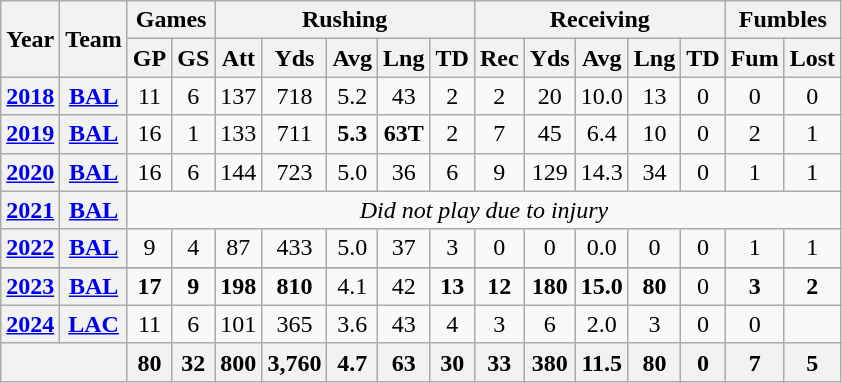<table class="wikitable" style="text-align:center;">
<tr>
<th rowspan="2">Year</th>
<th rowspan="2">Team</th>
<th colspan="2">Games</th>
<th colspan="5">Rushing</th>
<th colspan="5">Receiving</th>
<th colspan="2">Fumbles</th>
</tr>
<tr>
<th>GP</th>
<th>GS</th>
<th>Att</th>
<th>Yds</th>
<th>Avg</th>
<th>Lng</th>
<th>TD</th>
<th>Rec</th>
<th>Yds</th>
<th>Avg</th>
<th>Lng</th>
<th>TD</th>
<th>Fum</th>
<th>Lost</th>
</tr>
<tr>
<th><a href='#'>2018</a></th>
<th><a href='#'>BAL</a></th>
<td>11</td>
<td>6</td>
<td>137</td>
<td>718</td>
<td>5.2</td>
<td>43</td>
<td>2</td>
<td>2</td>
<td>20</td>
<td>10.0</td>
<td>13</td>
<td>0</td>
<td>0</td>
<td>0</td>
</tr>
<tr>
<th><a href='#'>2019</a></th>
<th><a href='#'>BAL</a></th>
<td>16</td>
<td>1</td>
<td>133</td>
<td>711</td>
<td><strong>5.3</strong></td>
<td><strong>63T</strong></td>
<td>2</td>
<td>7</td>
<td>45</td>
<td>6.4</td>
<td>10</td>
<td>0</td>
<td>2</td>
<td>1</td>
</tr>
<tr>
<th><a href='#'>2020</a></th>
<th><a href='#'>BAL</a></th>
<td>16</td>
<td>6</td>
<td>144</td>
<td>723</td>
<td>5.0</td>
<td>36</td>
<td>6</td>
<td>9</td>
<td>129</td>
<td>14.3</td>
<td>34</td>
<td>0</td>
<td>1</td>
<td>1</td>
</tr>
<tr>
<th><a href='#'>2021</a></th>
<th><a href='#'>BAL</a></th>
<td colspan="14"><em>Did not play due to injury</em></td>
</tr>
<tr>
<th><a href='#'>2022</a></th>
<th><a href='#'>BAL</a></th>
<td>9</td>
<td>4</td>
<td>87</td>
<td>433</td>
<td>5.0</td>
<td>37</td>
<td>3</td>
<td>0</td>
<td>0</td>
<td>0.0</td>
<td>0</td>
<td>0</td>
<td>1</td>
<td>1</td>
</tr>
<tr>
</tr>
<tr>
<th><a href='#'>2023</a></th>
<th><a href='#'>BAL</a></th>
<td><strong>17</strong></td>
<td><strong>9</strong></td>
<td><strong>198</strong></td>
<td><strong>810</strong></td>
<td>4.1</td>
<td>42</td>
<td><strong>13</strong></td>
<td><strong>12</strong></td>
<td><strong>180</strong></td>
<td><strong>15.0</strong></td>
<td><strong>80</strong></td>
<td>0</td>
<td><strong>3</strong></td>
<td><strong>2</strong></td>
</tr>
<tr>
<th><a href='#'>2024</a></th>
<th><a href='#'>LAC</a></th>
<td>11</td>
<td>6</td>
<td>101</td>
<td>365</td>
<td>3.6</td>
<td>43</td>
<td>4</td>
<td>3</td>
<td>6</td>
<td>2.0</td>
<td>3</td>
<td>0</td>
<td>0</td>
</tr>
<tr>
<th colspan="2"></th>
<th>80</th>
<th>32</th>
<th>800</th>
<th>3,760</th>
<th>4.7</th>
<th>63</th>
<th>30</th>
<th>33</th>
<th>380</th>
<th>11.5</th>
<th>80</th>
<th>0</th>
<th>7</th>
<th>5</th>
</tr>
</table>
